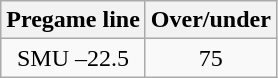<table class="wikitable">
<tr align="center">
<th style=>Pregame line</th>
<th style=>Over/under</th>
</tr>
<tr align="center">
<td>SMU –22.5</td>
<td>75</td>
</tr>
</table>
